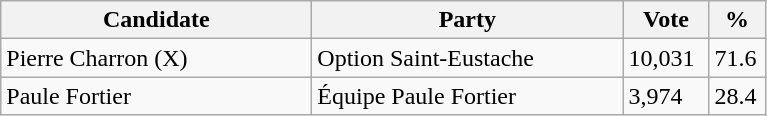<table class="wikitable">
<tr>
<th bgcolor="#DDDDFF" width="200px">Candidate</th>
<th bgcolor="#DDDDFF" width="200px">Party</th>
<th bgcolor="#DDDDFF" width="50px">Vote</th>
<th bgcolor="#DDDDFF" width="30px">%</th>
</tr>
<tr>
<td>Pierre Charron (X)</td>
<td>Option Saint-Eustache</td>
<td>10,031</td>
<td>71.6</td>
</tr>
<tr>
<td>Paule Fortier</td>
<td>Équipe Paule Fortier</td>
<td>3,974</td>
<td>28.4</td>
</tr>
</table>
